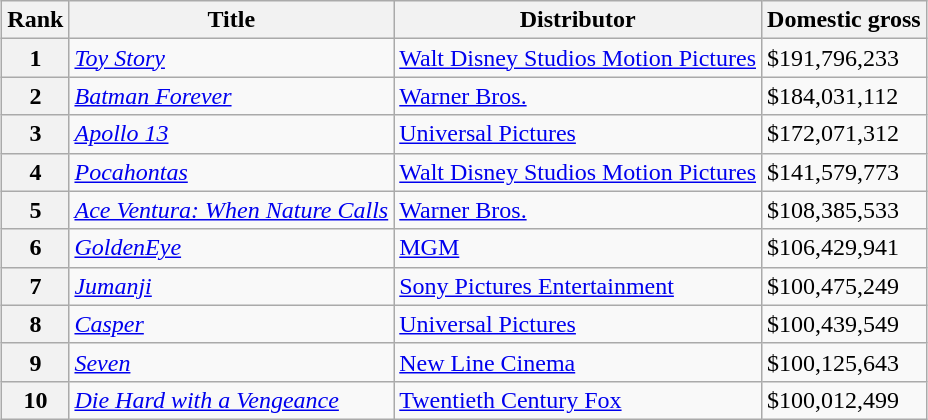<table class="wikitable" style="margin:auto; margin:auto;">
<tr>
<th>Rank</th>
<th>Title</th>
<th>Distributor</th>
<th>Domestic gross </th>
</tr>
<tr>
<th style="text-align:center;">1</th>
<td><em><a href='#'>Toy Story</a></em></td>
<td><a href='#'>Walt Disney Studios Motion Pictures</a></td>
<td>$191,796,233</td>
</tr>
<tr>
<th style="text-align:center;">2</th>
<td><em><a href='#'>Batman Forever</a></em></td>
<td><a href='#'>Warner Bros.</a></td>
<td>$184,031,112</td>
</tr>
<tr>
<th style="text-align:center;">3</th>
<td><em><a href='#'>Apollo 13</a></em></td>
<td><a href='#'>Universal Pictures</a></td>
<td>$172,071,312</td>
</tr>
<tr>
<th style="text-align:center;">4</th>
<td><em><a href='#'>Pocahontas</a></em></td>
<td><a href='#'>Walt Disney Studios Motion Pictures</a></td>
<td>$141,579,773</td>
</tr>
<tr>
<th style="text-align:center;">5</th>
<td><em><a href='#'>Ace Ventura: When Nature Calls</a></em></td>
<td><a href='#'>Warner Bros.</a></td>
<td>$108,385,533</td>
</tr>
<tr>
<th style="text-align:center;">6</th>
<td><em><a href='#'>GoldenEye</a></em></td>
<td><a href='#'>MGM</a></td>
<td>$106,429,941</td>
</tr>
<tr>
<th style="text-align:center;">7</th>
<td><em><a href='#'>Jumanji</a></em></td>
<td><a href='#'>Sony Pictures Entertainment</a></td>
<td>$100,475,249</td>
</tr>
<tr>
<th style="text-align:center;">8</th>
<td><em><a href='#'>Casper</a></em></td>
<td><a href='#'>Universal Pictures</a></td>
<td>$100,439,549</td>
</tr>
<tr>
<th style="text-align:center;">9</th>
<td><em><a href='#'>Seven</a></em></td>
<td><a href='#'>New Line Cinema</a></td>
<td>$100,125,643</td>
</tr>
<tr>
<th style="text-align:center;">10</th>
<td><em><a href='#'>Die Hard with a Vengeance</a></em></td>
<td><a href='#'>Twentieth Century Fox</a></td>
<td>$100,012,499</td>
</tr>
</table>
